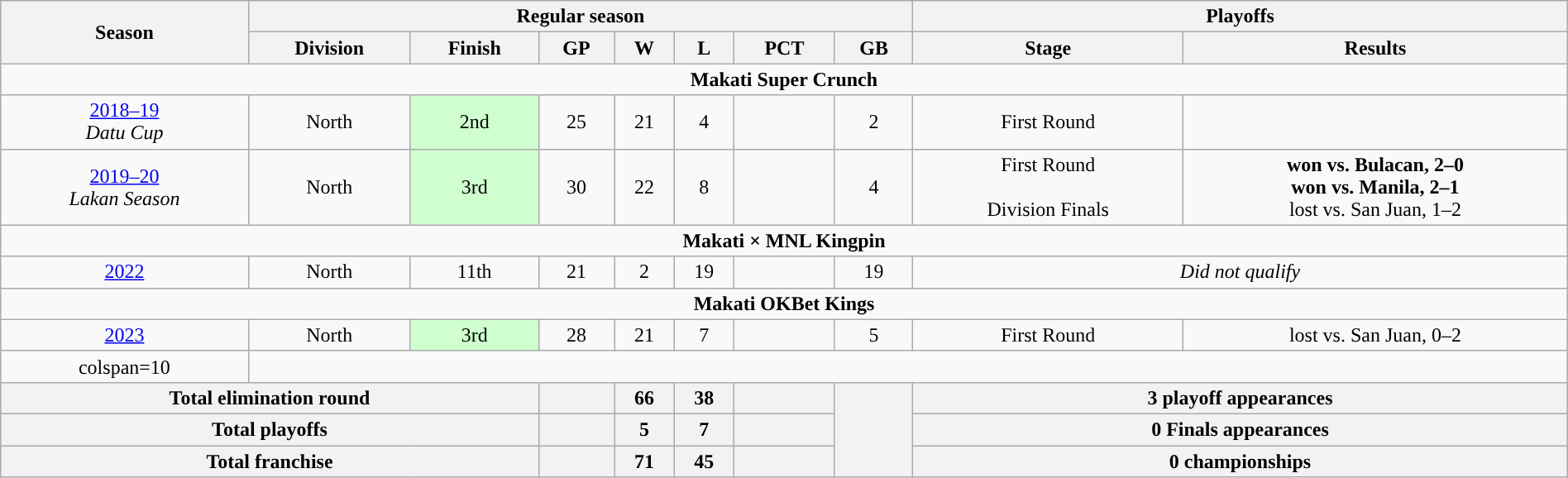<table class=wikitable style="width:100%; text-align:center">
<tr>
<th rowspan="2">Season</th>
<th colspan="7">Regular season</th>
<th colspan="2">Playoffs</th>
</tr>
<tr>
<th>Division</th>
<th>Finish</th>
<th>GP</th>
<th>W</th>
<th>L</th>
<th>PCT</th>
<th>GB</th>
<th>Stage</th>
<th>Results</th>
</tr>
<tr>
<td colspan=10><span><strong>Makati Super Crunch</strong></span></td>
</tr>
<tr>
<td><a href='#'>2018–19</a> <br> <em>Datu Cup</em></td>
<td>North</td>
<td bgcolor="CFFFCF">2nd</td>
<td>25</td>
<td>21</td>
<td>4</td>
<td></td>
<td>2</td>
<td>First Round</td>
<td></td>
</tr>
<tr>
<td><a href='#'>2019–20</a> <br> <em>Lakan Season</em></td>
<td>North</td>
<td bgcolor="CFFFCF">3rd</td>
<td>30</td>
<td>22</td>
<td>8</td>
<td></td>
<td>4</td>
<td>First Round<br><br>Division Finals</td>
<td><strong>won vs. Bulacan, 2–0</strong><br><strong>won vs. Manila, 2–1</strong><br>lost vs. San Juan, 1–2</td>
</tr>
<tr>
<td colspan=10><span><strong>Makati × MNL Kingpin</strong></span></td>
</tr>
<tr>
<td><a href='#'>2022</a> <br> <em></em></td>
<td>North</td>
<td>11th</td>
<td>21</td>
<td>2</td>
<td>19</td>
<td></td>
<td>19</td>
<td colspan="2"><em>Did not qualify</em></td>
</tr>
<tr>
<td colspan=10><span><strong>Makati OKBet Kings</strong></span></td>
</tr>
<tr>
<td><a href='#'>2023</a></td>
<td>North</td>
<td bgcolor="CFFFCF">3rd</td>
<td>28</td>
<td>21</td>
<td>7</td>
<td></td>
<td>5</td>
<td>First Round</td>
<td>lost vs. San Juan, 0–2</td>
</tr>
<tr>
<td>colspan=10 </td>
</tr>
<tr>
<th colspan="3">Total elimination round</th>
<th></th>
<th>66</th>
<th>38</th>
<th></th>
<th rowspan="3"></th>
<th colspan="2">3 playoff appearances</th>
</tr>
<tr>
<th colspan="3">Total playoffs</th>
<th></th>
<th>5</th>
<th>7</th>
<th></th>
<th colspan="2">0 Finals appearances</th>
</tr>
<tr>
<th colspan="3">Total franchise</th>
<th></th>
<th>71</th>
<th>45</th>
<th></th>
<th colspan="2">0 championships</th>
</tr>
</table>
